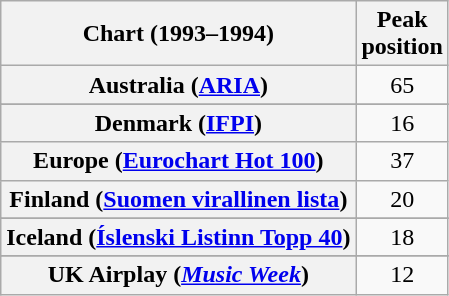<table class="wikitable sortable plainrowheaders" style="text-align:center">
<tr>
<th>Chart (1993–1994)</th>
<th>Peak<br>position</th>
</tr>
<tr>
<th scope="row">Australia (<a href='#'>ARIA</a>)</th>
<td>65</td>
</tr>
<tr>
</tr>
<tr>
<th scope="row">Denmark (<a href='#'>IFPI</a>)</th>
<td>16</td>
</tr>
<tr>
<th scope="row">Europe (<a href='#'>Eurochart Hot 100</a>)</th>
<td>37</td>
</tr>
<tr>
<th scope="row">Finland (<a href='#'>Suomen virallinen lista</a>)</th>
<td>20</td>
</tr>
<tr>
</tr>
<tr>
<th scope="row">Iceland (<a href='#'>Íslenski Listinn Topp 40</a>)</th>
<td>18</td>
</tr>
<tr>
</tr>
<tr>
</tr>
<tr>
</tr>
<tr>
</tr>
<tr>
</tr>
<tr>
</tr>
<tr>
<th scope="row">UK Airplay (<em><a href='#'>Music Week</a></em>)</th>
<td>12</td>
</tr>
</table>
